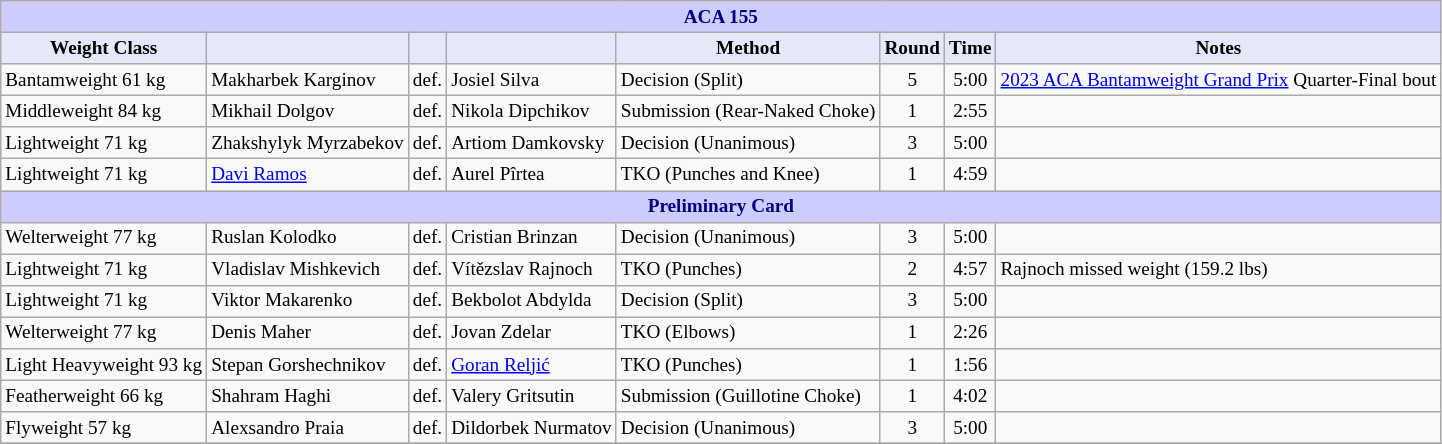<table class="wikitable" style="font-size: 80%;">
<tr>
<th colspan="8" style="background-color: #ccf; color: #000080; text-align: center;"><strong>ACA 155</strong></th>
</tr>
<tr>
<th colspan="1" style="background-color: #E6E8FA; color: #000000; text-align: center;">Weight Class</th>
<th colspan="1" style="background-color: #E6E8FA; color: #000000; text-align: center;"></th>
<th colspan="1" style="background-color: #E6E8FA; color: #000000; text-align: center;"></th>
<th colspan="1" style="background-color: #E6E8FA; color: #000000; text-align: center;"></th>
<th colspan="1" style="background-color: #E6E8FA; color: #000000; text-align: center;">Method</th>
<th colspan="1" style="background-color: #E6E8FA; color: #000000; text-align: center;">Round</th>
<th colspan="1" style="background-color: #E6E8FA; color: #000000; text-align: center;">Time</th>
<th colspan="1" style="background-color: #E6E8FA; color: #000000; text-align: center;">Notes</th>
</tr>
<tr>
<td>Bantamweight 61 kg</td>
<td> Makharbek Karginov</td>
<td>def.</td>
<td> Josiel Silva</td>
<td>Decision (Split)</td>
<td align=center>5</td>
<td align=center>5:00</td>
<td><a href='#'>2023 ACA Bantamweight Grand Prix</a> Quarter-Final bout</td>
</tr>
<tr>
<td>Middleweight 84 kg</td>
<td> Mikhail Dolgov</td>
<td>def.</td>
<td> Nikola Dipchikov</td>
<td>Submission (Rear-Naked Choke)</td>
<td align=center>1</td>
<td align=center>2:55</td>
<td></td>
</tr>
<tr>
<td>Lightweight 71 kg</td>
<td> Zhakshylyk Myrzabekov</td>
<td>def.</td>
<td> Artiom Damkovsky</td>
<td>Decision (Unanimous)</td>
<td align=center>3</td>
<td align=center>5:00</td>
<td></td>
</tr>
<tr>
<td>Lightweight 71 kg</td>
<td> <a href='#'>Davi Ramos</a></td>
<td>def.</td>
<td> Aurel Pîrtea</td>
<td>TKO (Punches and Knee)</td>
<td align=center>1</td>
<td align=center>4:59</td>
<td></td>
</tr>
<tr>
<th colspan="8" style="background-color: #ccf; color: #000080; text-align: center;"><strong>Preliminary Card</strong></th>
</tr>
<tr>
<td>Welterweight 77 kg</td>
<td> Ruslan Kolodko</td>
<td>def.</td>
<td> Cristian Brinzan</td>
<td>Decision (Unanimous)</td>
<td align=center>3</td>
<td align=center>5:00</td>
<td></td>
</tr>
<tr>
<td>Lightweight 71 kg</td>
<td> Vladislav Mishkevich</td>
<td>def.</td>
<td> Vítězslav Rajnoch</td>
<td>TKO (Punches)</td>
<td align=center>2</td>
<td align=center>4:57</td>
<td>Rajnoch missed weight (159.2 lbs)</td>
</tr>
<tr>
<td>Lightweight 71 kg</td>
<td> Viktor Makarenko</td>
<td>def.</td>
<td> Bekbolot Abdylda</td>
<td>Decision (Split)</td>
<td align=center>3</td>
<td align=center>5:00</td>
<td></td>
</tr>
<tr>
<td>Welterweight 77 kg</td>
<td> Denis Maher</td>
<td>def.</td>
<td> Jovan Zdelar</td>
<td>TKO (Elbows)</td>
<td align=center>1</td>
<td align=center>2:26</td>
<td></td>
</tr>
<tr>
<td>Light Heavyweight 93 kg</td>
<td> Stepan Gorshechnikov</td>
<td>def.</td>
<td> <a href='#'>Goran Reljić</a></td>
<td>TKO (Punches)</td>
<td align=center>1</td>
<td align=center>1:56</td>
<td></td>
</tr>
<tr>
<td>Featherweight 66 kg</td>
<td> Shahram Haghi</td>
<td>def.</td>
<td> Valery Gritsutin</td>
<td>Submission (Guillotine Choke)</td>
<td align=center>1</td>
<td align=center>4:02</td>
<td></td>
</tr>
<tr>
<td>Flyweight 57 kg</td>
<td> Alexsandro Praia</td>
<td>def.</td>
<td> Dildorbek Nurmatov</td>
<td>Decision (Unanimous)</td>
<td align=center>3</td>
<td align=center>5:00</td>
<td></td>
</tr>
<tr>
</tr>
</table>
